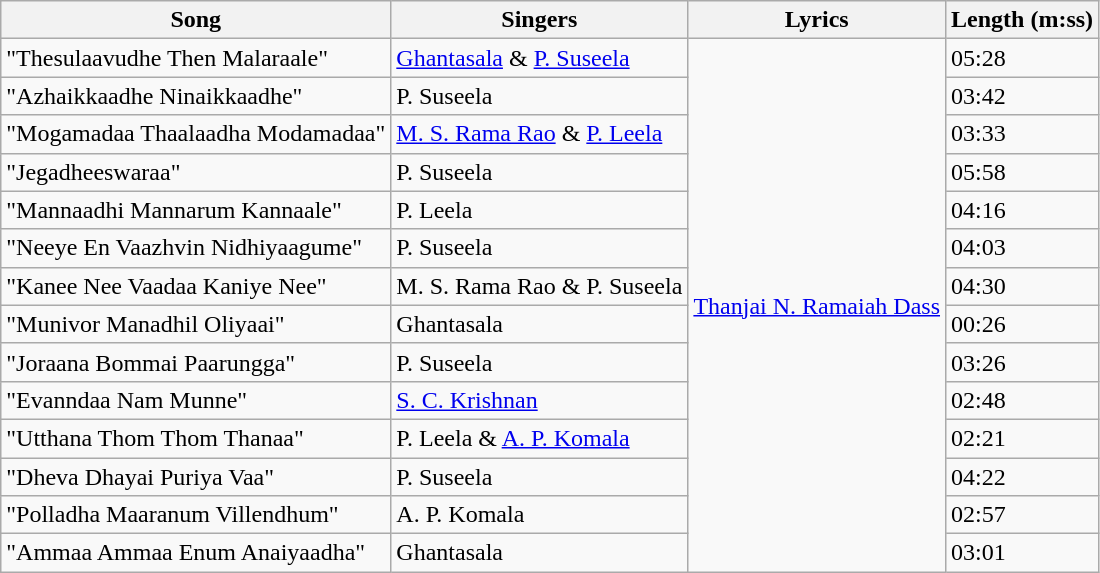<table class="wikitable">
<tr>
<th>Song</th>
<th>Singers</th>
<th>Lyrics</th>
<th>Length (m:ss)</th>
</tr>
<tr>
<td>"Thesulaavudhe Then Malaraale"</td>
<td><a href='#'>Ghantasala</a> &  <a href='#'>P. Suseela</a></td>
<td rowspan=14><a href='#'>Thanjai N. Ramaiah Dass</a></td>
<td>05:28</td>
</tr>
<tr>
<td>"Azhaikkaadhe  Ninaikkaadhe"</td>
<td>P. Suseela</td>
<td>03:42</td>
</tr>
<tr>
<td>"Mogamadaa Thaalaadha Modamadaa"</td>
<td><a href='#'>M. S. Rama Rao</a> & <a href='#'>P. Leela</a></td>
<td>03:33</td>
</tr>
<tr>
<td>"Jegadheeswaraa"</td>
<td>P. Suseela</td>
<td>05:58</td>
</tr>
<tr>
<td>"Mannaadhi Mannarum Kannaale"</td>
<td>P. Leela</td>
<td>04:16</td>
</tr>
<tr>
<td>"Neeye En Vaazhvin Nidhiyaagume"</td>
<td>P. Suseela</td>
<td>04:03</td>
</tr>
<tr>
<td>"Kanee Nee Vaadaa Kaniye Nee"</td>
<td>M. S. Rama Rao & P. Suseela</td>
<td>04:30</td>
</tr>
<tr>
<td>"Munivor Manadhil Oliyaai"</td>
<td>Ghantasala</td>
<td>00:26</td>
</tr>
<tr>
<td>"Joraana Bommai Paarungga"</td>
<td>P. Suseela</td>
<td>03:26</td>
</tr>
<tr>
<td>"Evanndaa Nam Munne"</td>
<td><a href='#'>S. C. Krishnan</a></td>
<td>02:48</td>
</tr>
<tr>
<td>"Utthana Thom Thom Thanaa"</td>
<td>P. Leela & <a href='#'>A. P. Komala</a></td>
<td>02:21</td>
</tr>
<tr>
<td>"Dheva Dhayai Puriya Vaa"</td>
<td>P. Suseela</td>
<td>04:22</td>
</tr>
<tr>
<td>"Polladha Maaranum Villendhum"</td>
<td>A. P. Komala</td>
<td>02:57</td>
</tr>
<tr>
<td>"Ammaa Ammaa Enum Anaiyaadha"</td>
<td>Ghantasala</td>
<td>03:01</td>
</tr>
</table>
